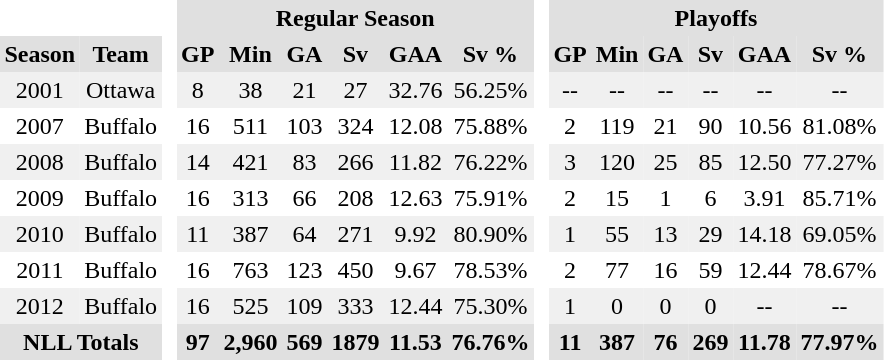<table BORDER="0" CELLPADDING="3" CELLSPACING="0">
<tr ALIGN="center" bgcolor="#e0e0e0">
<th colspan="2" bgcolor="#ffffff"> </th>
<th rowspan="99" bgcolor="#ffffff"> </th>
<th colspan="6">Regular Season</th>
<th rowspan="99" bgcolor="#ffffff"> </th>
<th colspan="6">Playoffs</th>
</tr>
<tr ALIGN="center" bgcolor="#e0e0e0">
<th>Season</th>
<th>Team</th>
<th>GP</th>
<th>Min</th>
<th>GA</th>
<th>Sv</th>
<th>GAA</th>
<th>Sv %</th>
<th>GP</th>
<th>Min</th>
<th>GA</th>
<th>Sv</th>
<th>GAA</th>
<th>Sv %</th>
</tr>
<tr ALIGN="center" bgcolor="#f0f0f0">
<td>2001</td>
<td>Ottawa</td>
<td>8</td>
<td>38</td>
<td>21</td>
<td>27</td>
<td>32.76</td>
<td>56.25%</td>
<td>--</td>
<td>--</td>
<td>--</td>
<td>--</td>
<td>--</td>
<td>--</td>
</tr>
<tr ALIGN="center">
<td>2007</td>
<td>Buffalo</td>
<td>16</td>
<td>511</td>
<td>103</td>
<td>324</td>
<td>12.08</td>
<td>75.88%</td>
<td>2</td>
<td>119</td>
<td>21</td>
<td>90</td>
<td>10.56</td>
<td>81.08%</td>
</tr>
<tr ALIGN="center" bgcolor="#f0f0f0">
<td>2008</td>
<td>Buffalo</td>
<td>14</td>
<td>421</td>
<td>83</td>
<td>266</td>
<td>11.82</td>
<td>76.22%</td>
<td>3</td>
<td>120</td>
<td>25</td>
<td>85</td>
<td>12.50</td>
<td>77.27%</td>
</tr>
<tr ALIGN="center">
<td>2009</td>
<td>Buffalo</td>
<td>16</td>
<td>313</td>
<td>66</td>
<td>208</td>
<td>12.63</td>
<td>75.91%</td>
<td>2</td>
<td>15</td>
<td>1</td>
<td>6</td>
<td>3.91</td>
<td>85.71%</td>
</tr>
<tr ALIGN="center" bgcolor="#f0f0f0">
<td>2010</td>
<td>Buffalo</td>
<td>11</td>
<td>387</td>
<td>64</td>
<td>271</td>
<td>9.92</td>
<td>80.90%</td>
<td>1</td>
<td>55</td>
<td>13</td>
<td>29</td>
<td>14.18</td>
<td>69.05%</td>
</tr>
<tr ALIGN="center">
<td>2011</td>
<td>Buffalo</td>
<td>16</td>
<td>763</td>
<td>123</td>
<td>450</td>
<td>9.67</td>
<td>78.53%</td>
<td>2</td>
<td>77</td>
<td>16</td>
<td>59</td>
<td>12.44</td>
<td>78.67%</td>
</tr>
<tr ALIGN="center" bgcolor="#f0f0f0">
<td>2012</td>
<td>Buffalo</td>
<td>16</td>
<td>525</td>
<td>109</td>
<td>333</td>
<td>12.44</td>
<td>75.30%</td>
<td>1</td>
<td>0</td>
<td>0</td>
<td>0</td>
<td>--</td>
<td>--</td>
</tr>
<tr ALIGN="center" bgcolor="#e0e0e0">
<th colspan="2">NLL Totals</th>
<th>97</th>
<th>2,960</th>
<th>569</th>
<th>1879</th>
<th>11.53</th>
<th>76.76%</th>
<th>11</th>
<th>387</th>
<th>76</th>
<th>269</th>
<th>11.78</th>
<th>77.97%</th>
</tr>
</table>
